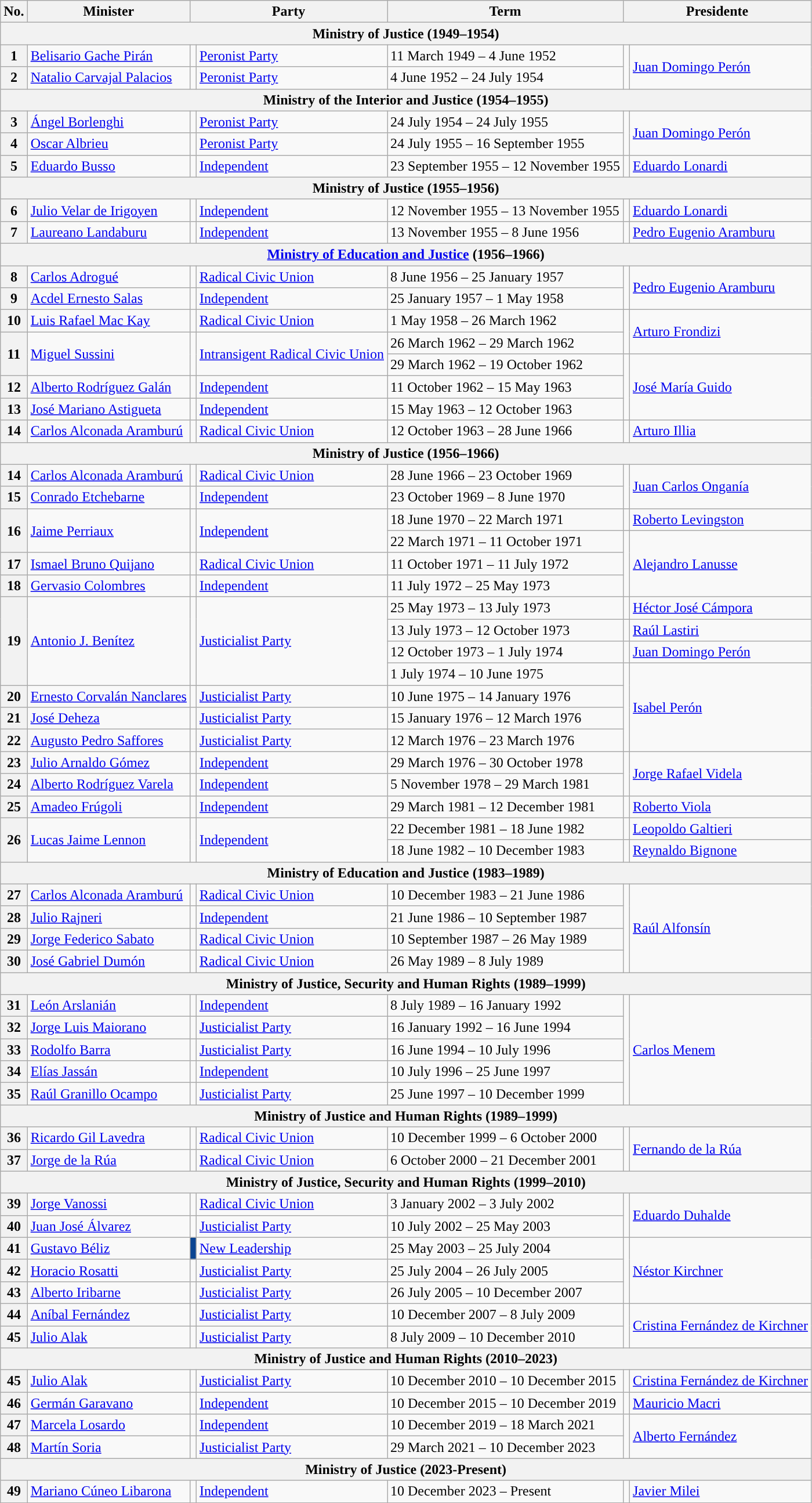<table class="wikitable">
<tr>
<th>No.</th>
<th>Minister</th>
<th colspan="2">Party</th>
<th>Term</th>
<th colspan="2">Presidente</th>
</tr>
<tr>
<th colspan=7>Ministry of Justice (1949–1954)</th>
</tr>
<tr>
<th>1</th>
<td><a href='#'>Belisario Gache Pirán</a></td>
<td bgcolor=></td>
<td><a href='#'>Peronist Party</a></td>
<td>11 March 1949 – 4 June 1952</td>
<td rowspan="2" bgcolor=></td>
<td rowspan="2"><a href='#'>Juan Domingo Perón</a></td>
</tr>
<tr>
<th>2</th>
<td><a href='#'>Natalio Carvajal Palacios</a></td>
<td bgcolor=></td>
<td><a href='#'>Peronist Party</a></td>
<td>4 June 1952 – 24 July 1954</td>
</tr>
<tr>
<th colspan=7>Ministry of the Interior and Justice (1954–1955)</th>
</tr>
<tr>
<th>3</th>
<td><a href='#'>Ángel Borlenghi</a></td>
<td bgcolor=></td>
<td><a href='#'>Peronist Party</a></td>
<td>24 July 1954 – 24 July 1955</td>
<td rowspan="2" bgcolor=></td>
<td rowspan="2"><a href='#'>Juan Domingo Perón</a></td>
</tr>
<tr>
<th>4</th>
<td><a href='#'>Oscar Albrieu</a></td>
<td bgcolor=></td>
<td><a href='#'>Peronist Party</a></td>
<td>24 July 1955 – 16 September 1955</td>
</tr>
<tr>
<th>5</th>
<td><a href='#'>Eduardo Busso</a></td>
<td bgcolor=></td>
<td><a href='#'>Independent</a></td>
<td>23 September 1955 – 12 November 1955</td>
<td bgcolor=></td>
<td><a href='#'>Eduardo Lonardi</a></td>
</tr>
<tr>
<th colspan=7>Ministry of Justice (1955–1956)</th>
</tr>
<tr>
<th>6</th>
<td><a href='#'>Julio Velar de Irigoyen</a></td>
<td bgcolor=></td>
<td><a href='#'>Independent</a></td>
<td>12 November 1955 – 13 November 1955</td>
<td bgcolor=></td>
<td><a href='#'>Eduardo Lonardi</a></td>
</tr>
<tr>
<th>7</th>
<td><a href='#'>Laureano Landaburu</a></td>
<td bgcolor=></td>
<td><a href='#'>Independent</a></td>
<td>13 November 1955 – 8 June 1956</td>
<td bgcolor=></td>
<td><a href='#'>Pedro Eugenio Aramburu</a></td>
</tr>
<tr>
<th colspan=7><a href='#'>Ministry of Education and Justice</a> (1956–1966)</th>
</tr>
<tr>
<th>8</th>
<td><a href='#'>Carlos Adrogué</a></td>
<td bgcolor=></td>
<td><a href='#'>Radical Civic Union</a></td>
<td>8 June 1956 – 25 January 1957</td>
<td rowspan="2" bgcolor=></td>
<td rowspan="2"><a href='#'>Pedro Eugenio Aramburu</a></td>
</tr>
<tr>
<th>9</th>
<td><a href='#'>Acdel Ernesto Salas</a></td>
<td bgcolor=></td>
<td><a href='#'>Independent</a></td>
<td>25 January 1957 – 1 May 1958</td>
</tr>
<tr>
<th>10</th>
<td><a href='#'>Luis Rafael Mac Kay</a></td>
<td bgcolor=></td>
<td><a href='#'>Radical Civic Union</a></td>
<td>1 May 1958 – 26 March 1962</td>
<td rowspan="2" bgcolor=></td>
<td rowspan="2"><a href='#'>Arturo Frondizi</a></td>
</tr>
<tr>
<th rowspan="2">11</th>
<td rowspan="2"><a href='#'>Miguel Sussini</a></td>
<td rowspan="2" bgcolor=></td>
<td rowspan="2"><a href='#'>Intransigent Radical Civic Union</a></td>
<td>26 March 1962 – 29 March 1962</td>
</tr>
<tr>
<td>29 March 1962 – 19 October 1962</td>
<td rowspan="3" bgcolor=></td>
<td rowspan="3"><a href='#'>José María Guido</a></td>
</tr>
<tr>
<th>12</th>
<td><a href='#'>Alberto Rodríguez Galán</a></td>
<td bgcolor=></td>
<td><a href='#'>Independent</a></td>
<td>11 October 1962 – 15 May 1963</td>
</tr>
<tr>
<th>13</th>
<td><a href='#'>José Mariano Astigueta</a></td>
<td bgcolor=></td>
<td><a href='#'>Independent</a></td>
<td>15 May 1963 – 12 October 1963</td>
</tr>
<tr>
<th>14</th>
<td><a href='#'>Carlos Alconada Aramburú</a></td>
<td bgcolor=></td>
<td><a href='#'>Radical Civic Union</a></td>
<td>12 October 1963 – 28 June 1966</td>
<td bgcolor=></td>
<td><a href='#'>Arturo Illia</a></td>
</tr>
<tr>
<th colspan=7>Ministry of Justice (1956–1966)</th>
</tr>
<tr>
<th>14</th>
<td><a href='#'>Carlos Alconada Aramburú</a></td>
<td bgcolor=></td>
<td><a href='#'>Radical Civic Union</a></td>
<td>28 June 1966 – 23 October 1969</td>
<td rowspan="2" bgcolor=></td>
<td rowspan="2"><a href='#'>Juan Carlos Onganía</a></td>
</tr>
<tr>
<th>15</th>
<td><a href='#'>Conrado Etchebarne</a></td>
<td bgcolor=></td>
<td><a href='#'>Independent</a></td>
<td>23 October 1969 – 8 June 1970</td>
</tr>
<tr>
<th rowspan="2">16</th>
<td rowspan="2"><a href='#'>Jaime Perriaux</a></td>
<td rowspan="2" bgcolor=></td>
<td rowspan="2"><a href='#'>Independent</a></td>
<td>18 June 1970 – 22 March 1971</td>
<td bgcolor=></td>
<td><a href='#'>Roberto Levingston</a></td>
</tr>
<tr>
<td>22 March 1971 – 11 October 1971</td>
<td rowspan="3" bgcolor=></td>
<td rowspan="3"><a href='#'>Alejandro Lanusse</a></td>
</tr>
<tr>
<th>17</th>
<td><a href='#'>Ismael Bruno Quijano</a></td>
<td bgcolor=></td>
<td><a href='#'>Radical Civic Union</a></td>
<td>11 October 1971 – 11 July 1972</td>
</tr>
<tr>
<th>18</th>
<td><a href='#'>Gervasio Colombres</a></td>
<td bgcolor=></td>
<td><a href='#'>Independent</a></td>
<td>11 July 1972 – 25 May 1973</td>
</tr>
<tr>
<th rowspan="4">19</th>
<td rowspan="4"><a href='#'>Antonio J. Benítez</a></td>
<td rowspan="4" bgcolor=></td>
<td rowspan="4"><a href='#'>Justicialist Party</a></td>
<td>25 May 1973 – 13 July 1973</td>
<td bgcolor=></td>
<td><a href='#'>Héctor José Cámpora</a></td>
</tr>
<tr>
<td>13 July 1973 – 12 October 1973</td>
<td bgcolor=></td>
<td><a href='#'>Raúl Lastiri</a></td>
</tr>
<tr>
<td>12 October 1973 – 1 July 1974</td>
<td bgcolor=></td>
<td><a href='#'>Juan Domingo Perón</a></td>
</tr>
<tr>
<td>1 July 1974 – 10 June 1975</td>
<td rowspan="4" bgcolor=></td>
<td rowspan="4"><a href='#'>Isabel Perón</a></td>
</tr>
<tr>
<th>20</th>
<td><a href='#'>Ernesto Corvalán Nanclares</a></td>
<td bgcolor=></td>
<td><a href='#'>Justicialist Party</a></td>
<td>10 June 1975 – 14 January 1976</td>
</tr>
<tr>
<th>21</th>
<td><a href='#'>José Deheza</a></td>
<td bgcolor=></td>
<td><a href='#'>Justicialist Party</a></td>
<td>15 January 1976 – 12 March 1976</td>
</tr>
<tr>
<th>22</th>
<td><a href='#'>Augusto Pedro Saffores</a></td>
<td bgcolor=></td>
<td><a href='#'>Justicialist Party</a></td>
<td>12 March 1976 – 23 March 1976</td>
</tr>
<tr>
<th>23</th>
<td><a href='#'>Julio Arnaldo Gómez</a></td>
<td bgcolor=></td>
<td><a href='#'>Independent</a> </td>
<td>29 March 1976 – 30 October 1978</td>
<td rowspan="2" bgcolor=></td>
<td rowspan="2"><a href='#'>Jorge Rafael Videla</a></td>
</tr>
<tr>
<th>24</th>
<td><a href='#'>Alberto Rodríguez Varela</a></td>
<td bgcolor=></td>
<td><a href='#'>Independent</a></td>
<td>5 November 1978 – 29 March 1981</td>
</tr>
<tr>
<th>25</th>
<td><a href='#'>Amadeo Frúgoli</a></td>
<td bgcolor=></td>
<td><a href='#'>Independent</a></td>
<td>29 March 1981 – 12 December 1981</td>
<td bgcolor=></td>
<td><a href='#'>Roberto Viola</a></td>
</tr>
<tr>
<th rowspan="2">26</th>
<td rowspan="2"><a href='#'>Lucas Jaime Lennon</a></td>
<td rowspan="2" bgcolor=></td>
<td rowspan="2"><a href='#'>Independent</a></td>
<td>22 December 1981 – 18 June 1982</td>
<td bgcolor=></td>
<td><a href='#'>Leopoldo Galtieri</a></td>
</tr>
<tr>
<td>18 June 1982 – 10 December 1983</td>
<td bgcolor=></td>
<td><a href='#'>Reynaldo Bignone</a></td>
</tr>
<tr>
<th colspan=7>Ministry of Education and Justice (1983–1989)</th>
</tr>
<tr>
<th>27</th>
<td><a href='#'>Carlos Alconada Aramburú</a></td>
<td bgcolor=></td>
<td><a href='#'>Radical Civic Union</a></td>
<td>10 December 1983 – 21 June 1986</td>
<td rowspan="4" bgcolor=></td>
<td rowspan="4"><a href='#'>Raúl Alfonsín</a></td>
</tr>
<tr>
<th>28</th>
<td><a href='#'>Julio Rajneri</a></td>
<td bgcolor=></td>
<td><a href='#'>Independent</a></td>
<td>21 June 1986 – 10 September 1987</td>
</tr>
<tr>
<th>29</th>
<td><a href='#'>Jorge Federico Sabato</a></td>
<td bgcolor=></td>
<td><a href='#'>Radical Civic Union</a></td>
<td>10 September 1987 – 26 May 1989</td>
</tr>
<tr>
<th>30</th>
<td><a href='#'>José Gabriel Dumón</a></td>
<td bgcolor=></td>
<td><a href='#'>Radical Civic Union</a></td>
<td>26 May 1989 – 8 July 1989</td>
</tr>
<tr>
<th colspan=7>Ministry of Justice, Security and Human Rights (1989–1999)</th>
</tr>
<tr>
<th>31</th>
<td><a href='#'>León Arslanián</a></td>
<td bgcolor=></td>
<td><a href='#'>Independent</a></td>
<td>8 July 1989 – 16 January 1992</td>
<td rowspan="5" bgcolor=></td>
<td rowspan="5"><a href='#'>Carlos Menem</a></td>
</tr>
<tr>
<th>32</th>
<td><a href='#'>Jorge Luis Maiorano</a></td>
<td bgcolor=></td>
<td><a href='#'>Justicialist Party</a></td>
<td>16 January 1992 – 16 June 1994</td>
</tr>
<tr>
<th>33</th>
<td><a href='#'>Rodolfo Barra</a></td>
<td bgcolor=></td>
<td><a href='#'>Justicialist Party</a></td>
<td>16 June 1994 – 10 July 1996</td>
</tr>
<tr>
<th>34</th>
<td><a href='#'>Elías Jassán</a></td>
<td bgcolor=></td>
<td><a href='#'>Independent</a></td>
<td>10 July 1996 – 25 June 1997</td>
</tr>
<tr>
<th>35</th>
<td><a href='#'>Raúl Granillo Ocampo</a></td>
<td bgcolor=></td>
<td><a href='#'>Justicialist Party</a></td>
<td>25 June 1997 – 10 December 1999</td>
</tr>
<tr>
<th colspan=7>Ministry of Justice and Human Rights (1989–1999)</th>
</tr>
<tr>
<th>36</th>
<td><a href='#'>Ricardo Gil Lavedra</a></td>
<td bgcolor=></td>
<td><a href='#'>Radical Civic Union</a></td>
<td>10 December 1999 – 6 October 2000</td>
<td rowspan="2" bgcolor=></td>
<td rowspan="2"><a href='#'>Fernando de la Rúa</a></td>
</tr>
<tr>
<th>37</th>
<td><a href='#'>Jorge de la Rúa</a></td>
<td bgcolor=></td>
<td><a href='#'>Radical Civic Union</a></td>
<td>6 October 2000 – 21 December 2001</td>
</tr>
<tr>
<th colspan=7>Ministry of Justice, Security and Human Rights (1999–2010)</th>
</tr>
<tr>
<th>39</th>
<td><a href='#'>Jorge Vanossi</a></td>
<td bgcolor=></td>
<td><a href='#'>Radical Civic Union</a></td>
<td>3 January 2002 – 3 July 2002</td>
<td rowspan="2" bgcolor=></td>
<td rowspan="2"><a href='#'>Eduardo Duhalde</a></td>
</tr>
<tr>
<th>40</th>
<td><a href='#'>Juan José Álvarez</a></td>
<td bgcolor=></td>
<td><a href='#'>Justicialist Party</a></td>
<td>10 July 2002 – 25 May 2003</td>
</tr>
<tr>
<th>41</th>
<td><a href='#'>Gustavo Béliz</a></td>
<td bgcolor=#0b4592></td>
<td><a href='#'>New Leadership</a></td>
<td>25 May 2003 – 25 July 2004</td>
<td rowspan="3" bgcolor=></td>
<td rowspan="3"><a href='#'>Néstor Kirchner</a></td>
</tr>
<tr>
<th>42</th>
<td><a href='#'>Horacio Rosatti</a></td>
<td bgcolor=></td>
<td><a href='#'>Justicialist Party</a></td>
<td>25 July 2004 – 26 July 2005</td>
</tr>
<tr>
<th>43</th>
<td><a href='#'>Alberto Iribarne</a></td>
<td bgcolor=></td>
<td><a href='#'>Justicialist Party</a></td>
<td>26 July 2005 – 10 December 2007</td>
</tr>
<tr>
<th>44</th>
<td><a href='#'>Aníbal Fernández</a></td>
<td bgcolor=></td>
<td><a href='#'>Justicialist Party</a></td>
<td>10 December 2007 – 8 July 2009</td>
<td rowspan="2" bgcolor=></td>
<td rowspan="2"><a href='#'>Cristina Fernández de Kirchner</a></td>
</tr>
<tr>
<th>45</th>
<td><a href='#'>Julio Alak</a></td>
<td bgcolor=></td>
<td><a href='#'>Justicialist Party</a></td>
<td>8 July 2009 – 10 December 2010</td>
</tr>
<tr>
<th colspan=7>Ministry of Justice and Human Rights (2010–2023)</th>
</tr>
<tr>
<th>45</th>
<td><a href='#'>Julio Alak</a></td>
<td bgcolor=></td>
<td><a href='#'>Justicialist Party</a></td>
<td>10 December 2010 – 10 December 2015</td>
<td bgcolor=></td>
<td><a href='#'>Cristina Fernández de Kirchner</a></td>
</tr>
<tr>
<th>46</th>
<td><a href='#'>Germán Garavano</a></td>
<td bgcolor=></td>
<td><a href='#'>Independent</a></td>
<td>10 December 2015 – 10 December 2019</td>
<td bgcolor=></td>
<td><a href='#'>Mauricio Macri</a></td>
</tr>
<tr>
<th>47</th>
<td><a href='#'>Marcela Losardo</a></td>
<td bgcolor=></td>
<td><a href='#'>Independent</a></td>
<td>10 December 2019 – 18 March 2021</td>
<td rowspan="2" bgcolor=></td>
<td rowspan="2"><a href='#'>Alberto Fernández</a></td>
</tr>
<tr>
<th>48</th>
<td><a href='#'>Martín Soria</a></td>
<td bgcolor=></td>
<td><a href='#'>Justicialist Party</a></td>
<td>29 March 2021 – 10 December 2023</td>
</tr>
<tr>
<th colspan="7">Ministry of Justice (2023-Present)</th>
</tr>
<tr>
<th>49</th>
<td><a href='#'>Mariano Cúneo Libarona</a></td>
<td></td>
<td><a href='#'>Independent</a></td>
<td>10 December 2023 – Present</td>
<td rowspan="1"></td>
<td rowspan="1"><a href='#'>Javier Milei</a></td>
</tr>
</table>
